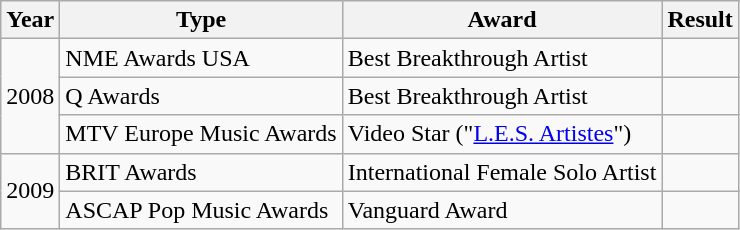<table class="wikitable">
<tr>
<th>Year</th>
<th>Type</th>
<th>Award</th>
<th>Result</th>
</tr>
<tr>
<td rowspan="3">2008</td>
<td>NME Awards USA</td>
<td>Best Breakthrough Artist</td>
<td></td>
</tr>
<tr>
<td>Q Awards</td>
<td>Best Breakthrough Artist</td>
<td></td>
</tr>
<tr>
<td>MTV Europe Music Awards</td>
<td>Video Star ("<a href='#'>L.E.S. Artistes</a>")</td>
<td></td>
</tr>
<tr>
<td rowspan="2">2009</td>
<td>BRIT Awards</td>
<td>International Female Solo Artist</td>
<td></td>
</tr>
<tr>
<td>ASCAP Pop Music Awards</td>
<td>Vanguard Award</td>
<td></td>
</tr>
</table>
